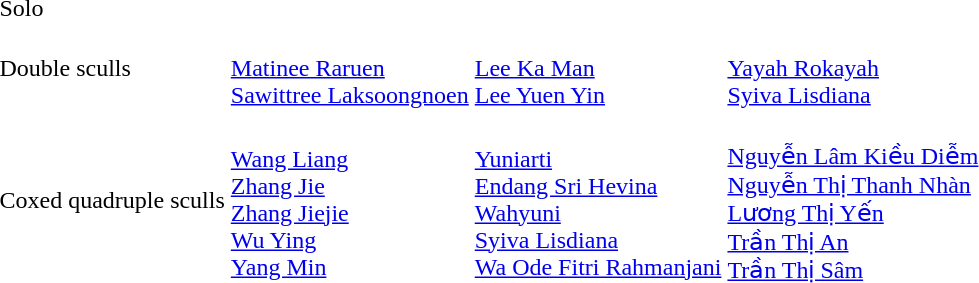<table>
<tr>
<td>Solo</td>
<td></td>
<td></td>
<td></td>
</tr>
<tr>
<td>Double sculls</td>
<td><br><a href='#'>Matinee Raruen</a><br><a href='#'>Sawittree Laksoongnoen</a></td>
<td><br><a href='#'>Lee Ka Man</a><br><a href='#'>Lee Yuen Yin</a></td>
<td><br><a href='#'>Yayah Rokayah</a><br><a href='#'>Syiva Lisdiana</a></td>
</tr>
<tr>
<td>Coxed quadruple sculls</td>
<td><br><a href='#'>Wang Liang</a><br><a href='#'>Zhang Jie</a><br><a href='#'>Zhang Jiejie</a><br><a href='#'>Wu Ying</a><br><a href='#'>Yang Min</a></td>
<td><br><a href='#'>Yuniarti</a><br><a href='#'>Endang Sri Hevina</a><br><a href='#'>Wahyuni</a><br><a href='#'>Syiva Lisdiana</a><br><a href='#'>Wa Ode Fitri Rahmanjani</a></td>
<td><br><a href='#'>Nguyễn Lâm Kiều Diễm</a><br><a href='#'>Nguyễn Thị Thanh Nhàn</a><br><a href='#'>Lương Thị Yến</a><br><a href='#'>Trần Thị An</a><br><a href='#'>Trần Thị Sâm</a></td>
</tr>
</table>
